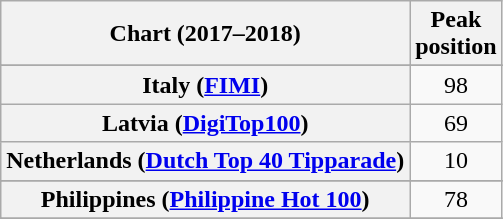<table class="wikitable sortable plainrowheaders" style="text-align:center">
<tr>
<th scope="col">Chart (2017–2018)</th>
<th scope="col">Peak<br>position</th>
</tr>
<tr>
</tr>
<tr>
</tr>
<tr>
</tr>
<tr>
</tr>
<tr>
</tr>
<tr>
</tr>
<tr>
</tr>
<tr>
</tr>
<tr>
</tr>
<tr>
<th scope="row">Italy (<a href='#'>FIMI</a>)</th>
<td>98</td>
</tr>
<tr>
<th scope="row">Latvia (<a href='#'>DigiTop100</a>)</th>
<td>69</td>
</tr>
<tr>
<th scope="row">Netherlands (<a href='#'>Dutch Top 40 Tipparade</a>)</th>
<td>10</td>
</tr>
<tr>
</tr>
<tr>
</tr>
<tr>
<th scope="row">Philippines (<a href='#'>Philippine Hot 100</a>)</th>
<td>78</td>
</tr>
<tr>
</tr>
<tr>
</tr>
<tr>
</tr>
<tr>
</tr>
<tr>
</tr>
<tr>
</tr>
<tr>
</tr>
<tr>
</tr>
<tr>
</tr>
</table>
